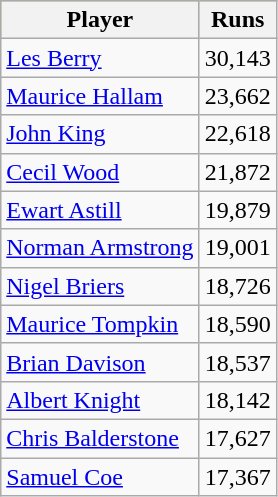<table class="wikitable">
<tr style="background:#bdb76b;">
<th>Player</th>
<th>Runs</th>
</tr>
<tr>
<td><a href='#'>Les Berry</a></td>
<td>30,143</td>
</tr>
<tr>
<td><a href='#'>Maurice Hallam</a></td>
<td>23,662</td>
</tr>
<tr>
<td><a href='#'>John King</a></td>
<td>22,618</td>
</tr>
<tr>
<td><a href='#'>Cecil Wood</a></td>
<td>21,872</td>
</tr>
<tr>
<td><a href='#'>Ewart Astill</a></td>
<td>19,879</td>
</tr>
<tr>
<td><a href='#'>Norman Armstrong</a></td>
<td>19,001</td>
</tr>
<tr>
<td><a href='#'>Nigel Briers</a></td>
<td>18,726</td>
</tr>
<tr>
<td><a href='#'>Maurice Tompkin</a></td>
<td>18,590</td>
</tr>
<tr>
<td><a href='#'>Brian Davison</a></td>
<td>18,537</td>
</tr>
<tr>
<td><a href='#'>Albert Knight</a></td>
<td>18,142</td>
</tr>
<tr>
<td><a href='#'>Chris Balderstone</a></td>
<td>17,627</td>
</tr>
<tr>
<td><a href='#'>Samuel Coe</a></td>
<td>17,367</td>
</tr>
</table>
